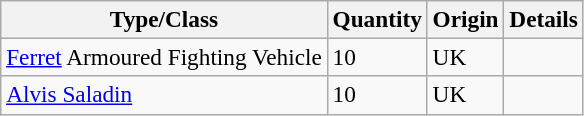<table class="wikitable" style="font-size:97%;">
<tr>
<th>Type/Class</th>
<th>Quantity</th>
<th>Origin</th>
<th>Details</th>
</tr>
<tr>
<td><a href='#'>Ferret</a> Armoured Fighting Vehicle</td>
<td>10</td>
<td>UK</td>
<td></td>
</tr>
<tr>
<td><a href='#'>Alvis Saladin</a></td>
<td>10</td>
<td>UK</td>
<td></td>
</tr>
</table>
